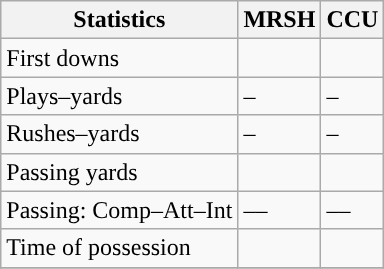<table class="wikitable" style="float: left;">
<tr>
<th>Statistics</th>
<th>MRSH</th>
<th>CCU</th>
</tr>
<tr>
<td>First downs</td>
<td></td>
<td></td>
</tr>
<tr>
<td>Plays–yards</td>
<td>–</td>
<td>–</td>
</tr>
<tr>
<td>Rushes–yards</td>
<td>–</td>
<td>–</td>
</tr>
<tr>
<td>Passing yards</td>
<td></td>
<td></td>
</tr>
<tr>
<td>Passing: Comp–Att–Int</td>
<td>––</td>
<td>––</td>
</tr>
<tr>
<td>Time of possession</td>
<td></td>
<td></td>
</tr>
<tr>
</tr>
</table>
